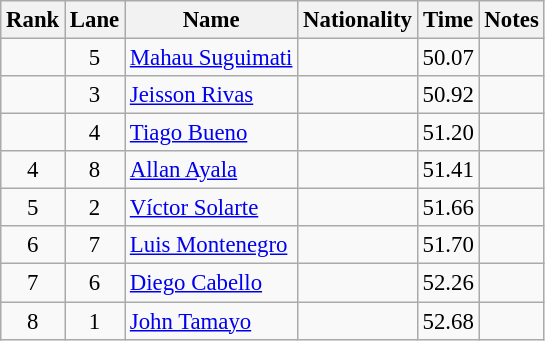<table class="wikitable sortable" style="text-align:center;font-size:95%">
<tr>
<th>Rank</th>
<th>Lane</th>
<th>Name</th>
<th>Nationality</th>
<th>Time</th>
<th>Notes</th>
</tr>
<tr>
<td></td>
<td>5</td>
<td align=left><a href='#'>Mahau Suguimati</a></td>
<td align=left></td>
<td>50.07</td>
<td></td>
</tr>
<tr>
<td></td>
<td>3</td>
<td align=left><a href='#'>Jeisson Rivas</a></td>
<td align=left></td>
<td>50.92</td>
<td></td>
</tr>
<tr>
<td></td>
<td>4</td>
<td align=left><a href='#'>Tiago Bueno</a></td>
<td align=left></td>
<td>51.20</td>
<td></td>
</tr>
<tr>
<td>4</td>
<td>8</td>
<td align=left><a href='#'>Allan Ayala</a></td>
<td align=left></td>
<td>51.41</td>
<td></td>
</tr>
<tr>
<td>5</td>
<td>2</td>
<td align=left><a href='#'>Víctor Solarte</a></td>
<td align=left></td>
<td>51.66</td>
<td></td>
</tr>
<tr>
<td>6</td>
<td>7</td>
<td align=left><a href='#'>Luis Montenegro</a></td>
<td align=left></td>
<td>51.70</td>
<td></td>
</tr>
<tr>
<td>7</td>
<td>6</td>
<td align=left><a href='#'>Diego Cabello</a></td>
<td align=left></td>
<td>52.26</td>
<td></td>
</tr>
<tr>
<td>8</td>
<td>1</td>
<td align=left><a href='#'>John Tamayo</a></td>
<td align=left></td>
<td>52.68</td>
<td></td>
</tr>
</table>
